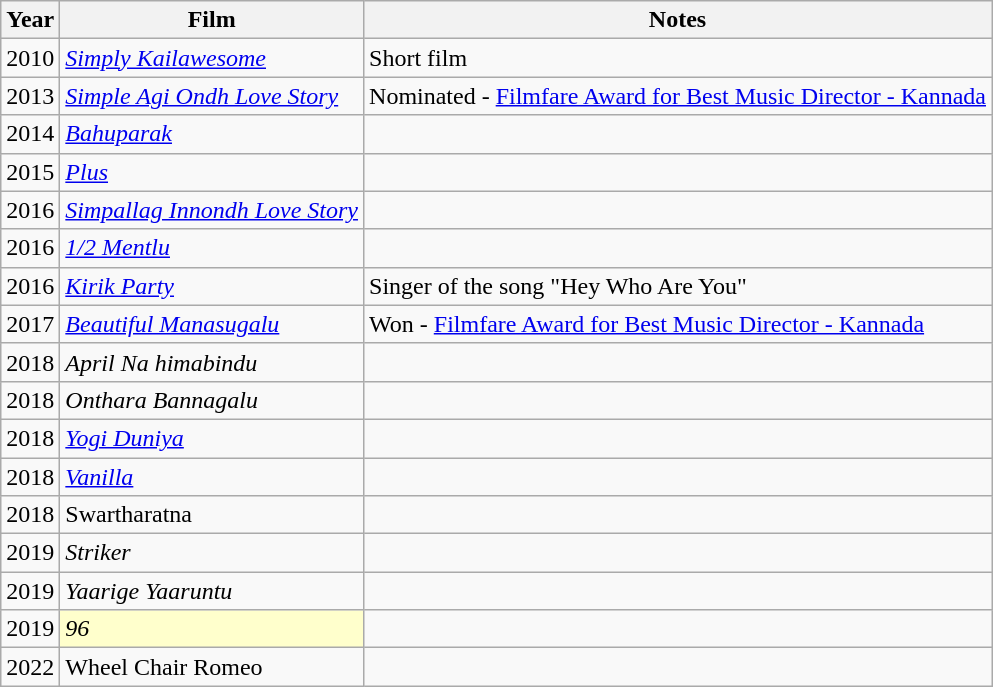<table class="wikitable sortable">
<tr>
<th>Year</th>
<th>Film</th>
<th>Notes</th>
</tr>
<tr>
<td>2010</td>
<td><em><a href='#'>Simply Kailawesome</a></em></td>
<td>Short film</td>
</tr>
<tr>
<td>2013</td>
<td><em><a href='#'>Simple Agi Ondh Love Story</a></em></td>
<td>Nominated - <a href='#'>Filmfare Award for Best Music Director - Kannada</a></td>
</tr>
<tr>
<td>2014</td>
<td><em><a href='#'>Bahuparak</a></em></td>
<td></td>
</tr>
<tr>
<td>2015</td>
<td><em><a href='#'>Plus</a></em></td>
<td></td>
</tr>
<tr>
<td>2016</td>
<td><em><a href='#'>Simpallag Innondh Love Story</a></em></td>
<td></td>
</tr>
<tr>
<td>2016</td>
<td><em><a href='#'>1/2 Mentlu</a></em></td>
<td></td>
</tr>
<tr>
<td>2016</td>
<td><em><a href='#'>Kirik Party</a></em></td>
<td>Singer of the song "Hey Who Are You"</td>
</tr>
<tr>
<td>2017</td>
<td><em><a href='#'>Beautiful Manasugalu</a> </em></td>
<td>Won - <a href='#'>Filmfare Award for Best Music Director - Kannada</a></td>
</tr>
<tr>
<td>2018</td>
<td><em>April Na himabindu</em></td>
<td></td>
</tr>
<tr>
<td>2018</td>
<td><em>Onthara Bannagalu</em></td>
<td></td>
</tr>
<tr>
<td>2018</td>
<td><em><a href='#'>Yogi Duniya</a></em></td>
<td></td>
</tr>
<tr>
<td>2018</td>
<td><em><a href='#'>Vanilla</a></em></td>
<td></td>
</tr>
<tr>
<td>2018</td>
<td>Swartharatna</td>
<td></td>
</tr>
<tr>
<td>2019</td>
<td><em>Striker</em></td>
<td></td>
</tr>
<tr>
<td>2019</td>
<td><em>Yaarige Yaaruntu</em></td>
<td></td>
</tr>
<tr>
<td>2019</td>
<td style="background:#FFFFCC;"><em>96</em></td>
<td></td>
</tr>
<tr>
<td>2022</td>
<td>Wheel Chair Romeo</td>
<td></td>
</tr>
</table>
